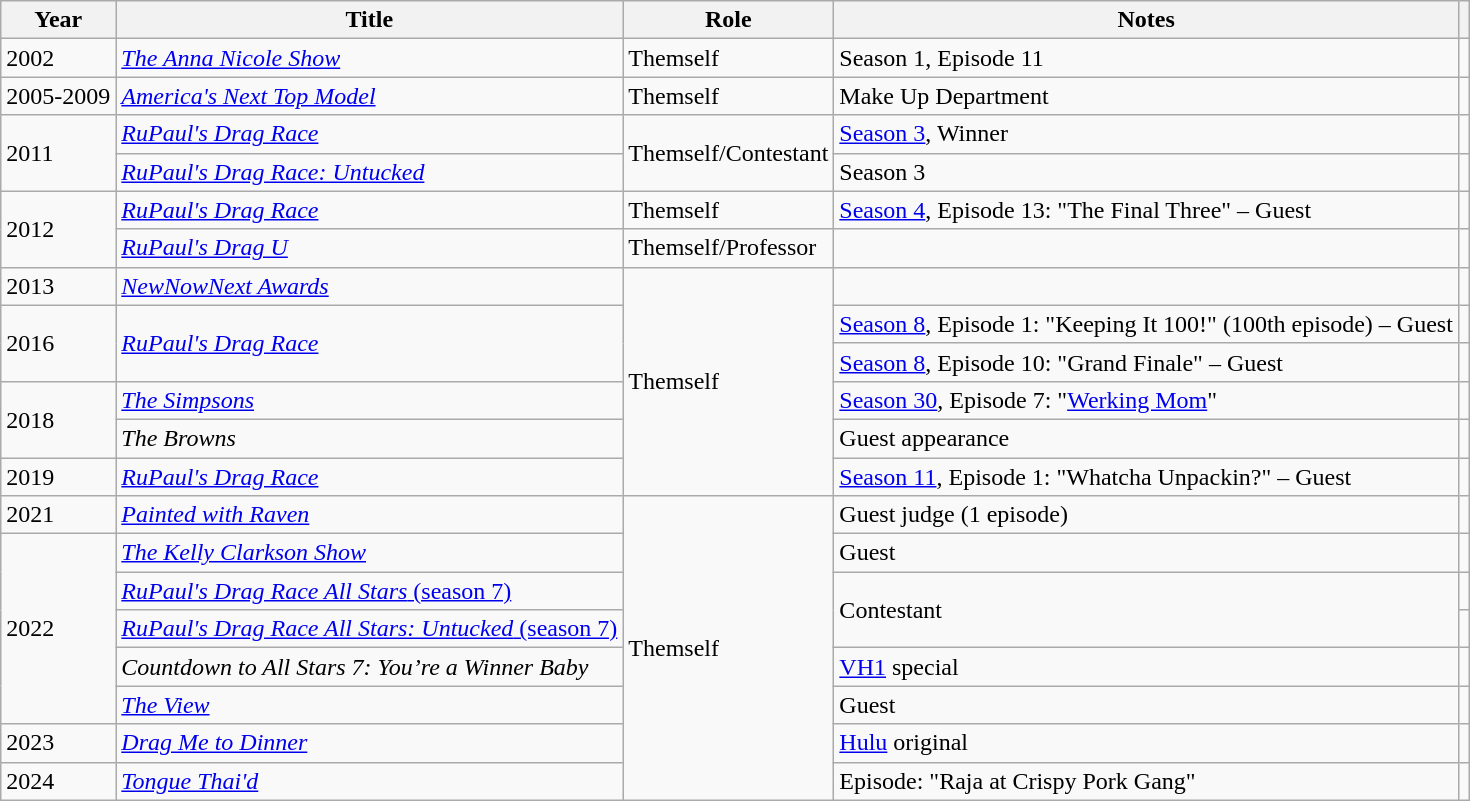<table class="wikitable sortable">
<tr>
<th>Year</th>
<th>Title</th>
<th>Role</th>
<th class="unsortable">Notes</th>
<th style="text-align: center;" class="unsortable"></th>
</tr>
<tr>
<td>2002</td>
<td><em><a href='#'>The Anna Nicole Show</a></em></td>
<td>Themself</td>
<td>Season 1, Episode 11</td>
<td></td>
</tr>
<tr>
<td>2005-2009</td>
<td><em><a href='#'>America's Next Top Model</a></em></td>
<td>Themself</td>
<td>Make Up Department</td>
<td></td>
</tr>
<tr>
<td rowspan="2">2011</td>
<td><em><a href='#'>RuPaul's Drag Race</a></em></td>
<td rowspan="2">Themself/Contestant</td>
<td><a href='#'>Season 3</a>, Winner</td>
<td></td>
</tr>
<tr>
<td><em><a href='#'>RuPaul's Drag Race: Untucked</a></em></td>
<td>Season 3</td>
<td></td>
</tr>
<tr>
<td rowspan="2">2012</td>
<td><em><a href='#'>RuPaul's Drag Race</a></em></td>
<td>Themself</td>
<td><a href='#'>Season 4</a>, Episode 13: "The Final Three" – Guest</td>
<td></td>
</tr>
<tr>
<td><em><a href='#'>RuPaul's Drag U</a></em></td>
<td>Themself/Professor</td>
<td></td>
<td></td>
</tr>
<tr>
<td>2013</td>
<td><em><a href='#'>NewNowNext Awards</a></em></td>
<td rowspan="6">Themself</td>
<td></td>
<td></td>
</tr>
<tr>
<td rowspan="2">2016</td>
<td rowspan="2"><em><a href='#'>RuPaul's Drag Race</a></em></td>
<td><a href='#'>Season 8</a>, Episode 1: "Keeping It 100!" (100th episode) – Guest</td>
</tr>
<tr>
<td><a href='#'>Season 8</a>, Episode 10: "Grand Finale" – Guest</td>
<td></td>
</tr>
<tr>
<td rowspan="2">2018</td>
<td><em><a href='#'>The Simpsons</a></em></td>
<td><a href='#'>Season 30</a>, Episode 7: "<a href='#'>Werking Mom</a>"</td>
<td></td>
</tr>
<tr>
<td scope="row"><em>The Browns</em></td>
<td scope="row">Guest appearance</td>
<td></td>
</tr>
<tr>
<td>2019</td>
<td><em><a href='#'>RuPaul's Drag Race</a></em></td>
<td><a href='#'>Season 11</a>, Episode 1: "Whatcha Unpackin?" – Guest</td>
<td></td>
</tr>
<tr>
<td>2021</td>
<td scope="row"><em><a href='#'>Painted with Raven</a></em></td>
<td rowspan="8">Themself</td>
<td>Guest judge (1 episode)</td>
<td style="text-align: center;"></td>
</tr>
<tr>
<td rowspan="5">2022</td>
<td scope="row"><em><a href='#'>The Kelly Clarkson Show</a></em></td>
<td>Guest</td>
<td style="text-align: center;"></td>
</tr>
<tr>
<td><a href='#'><em>RuPaul's Drag Race All Stars</em> (season 7)</a></td>
<td rowspan="2">Contestant</td>
<td rowspan="1" style="text-align: center;"></td>
</tr>
<tr>
<td scope="row"><a href='#'><em>RuPaul's Drag Race All Stars: Untucked</em> (season 7)</a></td>
<td style="text-align: center;"></td>
</tr>
<tr>
<td><em>Countdown to All Stars 7: You’re a Winner Baby</em></td>
<td><a href='#'>VH1</a> special</td>
<td></td>
</tr>
<tr>
<td><em><a href='#'>The View</a></em></td>
<td>Guest</td>
<td></td>
</tr>
<tr>
<td>2023</td>
<td><em><a href='#'>Drag Me to Dinner</a></em></td>
<td><a href='#'>Hulu</a> original</td>
<td style="text-align: center;"></td>
</tr>
<tr>
<td>2024</td>
<td><em><a href='#'>Tongue Thai'd</a></em></td>
<td>Episode: "Raja at Crispy Pork Gang"</td>
<td style="text-align: center;"></td>
</tr>
</table>
